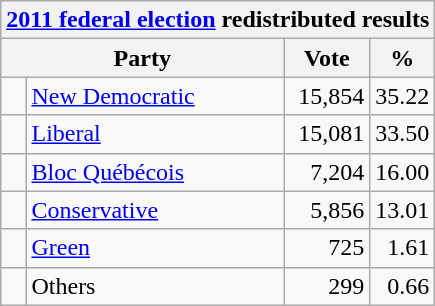<table class="wikitable">
<tr>
<th colspan="4"><a href='#'>2011 federal election</a> redistributed results</th>
</tr>
<tr>
<th bgcolor="#DDDDFF" width="130px" colspan="2">Party</th>
<th bgcolor="#DDDDFF" width="50px">Vote</th>
<th bgcolor="#DDDDFF" width="30px">%</th>
</tr>
<tr>
<td> </td>
<td><a href='#'>New Democratic</a></td>
<td align=right>15,854</td>
<td align=right>35.22</td>
</tr>
<tr>
<td> </td>
<td><a href='#'>Liberal</a></td>
<td align=right>15,081</td>
<td align=right>33.50</td>
</tr>
<tr>
<td> </td>
<td><a href='#'>Bloc Québécois</a></td>
<td align=right>7,204</td>
<td align=right>16.00</td>
</tr>
<tr>
<td> </td>
<td><a href='#'>Conservative</a></td>
<td align=right>5,856</td>
<td align=right>13.01</td>
</tr>
<tr>
<td> </td>
<td><a href='#'>Green</a></td>
<td align=right>725</td>
<td align=right>1.61</td>
</tr>
<tr>
<td> </td>
<td>Others</td>
<td align=right>299</td>
<td align=right>0.66</td>
</tr>
</table>
